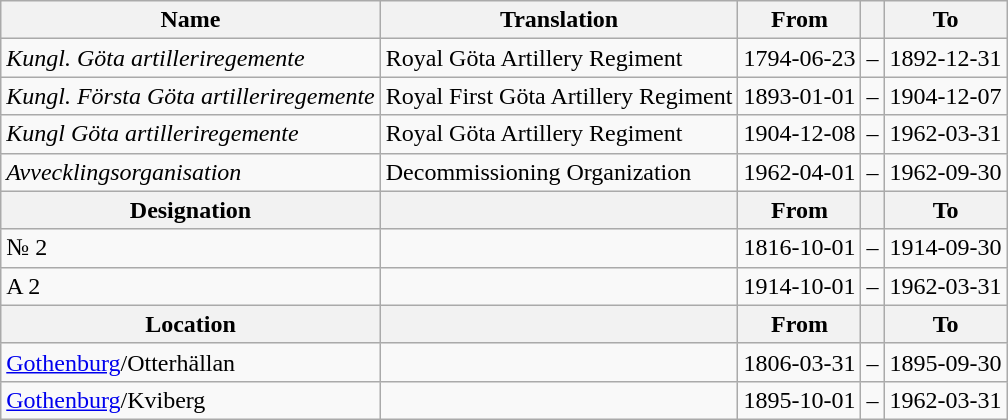<table class="wikitable">
<tr>
<th style="font-weight:bold;">Name</th>
<th style="font-weight:bold;">Translation</th>
<th style="text-align: center; font-weight:bold;">From</th>
<th></th>
<th style="text-align: center; font-weight:bold;">To</th>
</tr>
<tr>
<td style="font-style:italic;">Kungl. Göta artilleriregemente</td>
<td>Royal Göta Artillery Regiment</td>
<td>1794-06-23</td>
<td>–</td>
<td>1892-12-31</td>
</tr>
<tr>
<td style="font-style:italic;">Kungl. Första Göta artilleriregemente</td>
<td>Royal First Göta Artillery Regiment</td>
<td>1893-01-01</td>
<td>–</td>
<td>1904-12-07</td>
</tr>
<tr>
<td style="font-style:italic;">Kungl Göta artilleriregemente</td>
<td>Royal Göta Artillery Regiment</td>
<td>1904-12-08</td>
<td>–</td>
<td>1962-03-31</td>
</tr>
<tr>
<td style="font-style:italic;">Avvecklingsorganisation</td>
<td>Decommissioning Organization</td>
<td>1962-04-01</td>
<td>–</td>
<td>1962-09-30</td>
</tr>
<tr>
<th style="font-weight:bold;">Designation</th>
<th style="font-weight:bold;"></th>
<th style="text-align: center; font-weight:bold;">From</th>
<th></th>
<th style="text-align: center; font-weight:bold;">To</th>
</tr>
<tr>
<td>№ 2</td>
<td></td>
<td style="text-align: center;">1816-10-01</td>
<td style="text-align: center;">–</td>
<td style="text-align: center;">1914-09-30</td>
</tr>
<tr>
<td>A 2</td>
<td></td>
<td style="text-align: center;">1914-10-01</td>
<td style="text-align: center;">–</td>
<td style="text-align: center;">1962-03-31</td>
</tr>
<tr>
<th style="font-weight:bold;">Location</th>
<th style="font-weight:bold;"></th>
<th style="text-align: center; font-weight:bold;">From</th>
<th></th>
<th style="text-align: center; font-weight:bold;">To</th>
</tr>
<tr>
<td><a href='#'>Gothenburg</a>/Otterhällan</td>
<td></td>
<td style="text-align: center;">1806-03-31</td>
<td style="text-align: center;">–</td>
<td style="text-align: center;">1895-09-30</td>
</tr>
<tr>
<td><a href='#'>Gothenburg</a>/Kviberg</td>
<td></td>
<td style="text-align: center;">1895-10-01</td>
<td style="text-align: center;">–</td>
<td style="text-align: center;">1962-03-31</td>
</tr>
</table>
